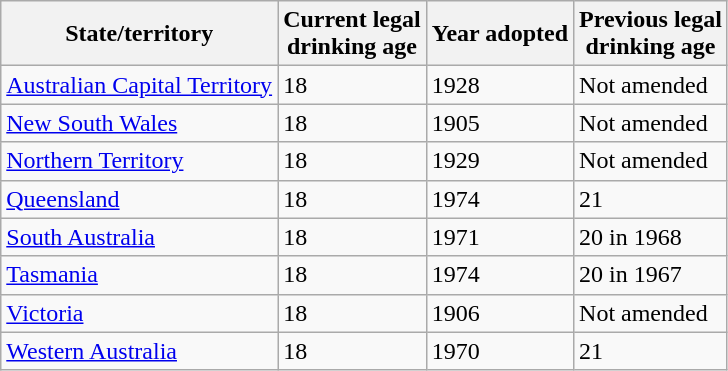<table class="wikitable">
<tr>
<th>State/territory</th>
<th>Current legal<br>drinking age</th>
<th>Year adopted</th>
<th>Previous legal <br>drinking age</th>
</tr>
<tr>
<td><a href='#'>Australian Capital Territory</a></td>
<td>18</td>
<td>1928</td>
<td>Not amended</td>
</tr>
<tr>
<td><a href='#'>New South Wales</a></td>
<td>18</td>
<td>1905</td>
<td>Not amended</td>
</tr>
<tr>
<td><a href='#'>Northern Territory</a></td>
<td>18</td>
<td>1929</td>
<td>Not amended</td>
</tr>
<tr>
<td><a href='#'>Queensland</a></td>
<td>18</td>
<td>1974</td>
<td>21</td>
</tr>
<tr>
<td><a href='#'>South Australia</a></td>
<td>18</td>
<td>1971</td>
<td>20 in 1968</td>
</tr>
<tr>
<td><a href='#'>Tasmania</a></td>
<td>18</td>
<td>1974</td>
<td>20 in 1967</td>
</tr>
<tr>
<td><a href='#'>Victoria</a></td>
<td>18</td>
<td>1906</td>
<td>Not amended</td>
</tr>
<tr>
<td><a href='#'>Western Australia</a></td>
<td>18</td>
<td>1970</td>
<td>21</td>
</tr>
</table>
